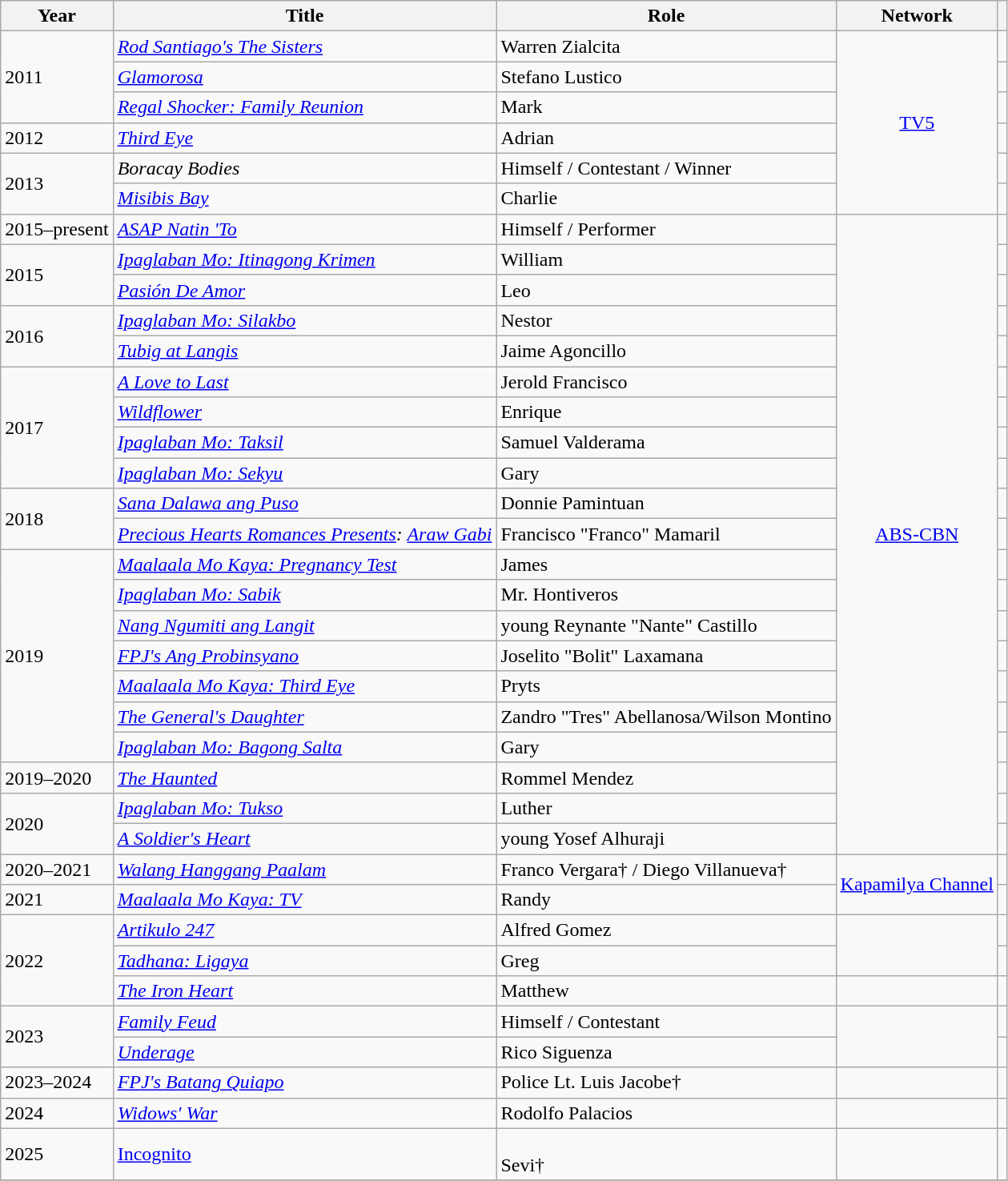<table class="wikitable sortable">
<tr>
<th>Year</th>
<th>Title</th>
<th>Role</th>
<th>Network</th>
<th></th>
</tr>
<tr>
<td rowspan=3>2011</td>
<td><em><a href='#'>Rod Santiago's The Sisters</a></em></td>
<td>Warren Zialcita</td>
<td rowspan="6" style="text-align:center;"><a href='#'>TV5</a></td>
<td></td>
</tr>
<tr>
<td><em><a href='#'>Glamorosa</a></em></td>
<td>Stefano Lustico</td>
<td></td>
</tr>
<tr>
<td><em><a href='#'>Regal Shocker: Family Reunion</a></em></td>
<td>Mark</td>
<td></td>
</tr>
<tr>
<td>2012</td>
<td><em><a href='#'>Third Eye</a></em></td>
<td>Adrian</td>
<td></td>
</tr>
<tr>
<td rowspan="2">2013</td>
<td><em>Boracay Bodies</em></td>
<td>Himself / Contestant / Winner</td>
<td></td>
</tr>
<tr>
<td><em><a href='#'>Misibis Bay</a></em></td>
<td>Charlie</td>
<td></td>
</tr>
<tr>
<td>2015–present</td>
<td><em><a href='#'>ASAP Natin 'To</a></em></td>
<td>Himself / Performer</td>
<td rowspan="21" style="text-align:center;"><a href='#'>ABS-CBN</a></td>
<td></td>
</tr>
<tr>
<td rowspan=2>2015</td>
<td><em><a href='#'>Ipaglaban Mo: Itinagong Krimen</a></em></td>
<td>William</td>
<td></td>
</tr>
<tr>
<td><em><a href='#'>Pasión De Amor</a></em></td>
<td>Leo</td>
<td></td>
</tr>
<tr>
<td rowspan=2>2016</td>
<td><em><a href='#'>Ipaglaban Mo: Silakbo</a></em></td>
<td>Nestor</td>
<td></td>
</tr>
<tr>
<td><em><a href='#'>Tubig at Langis</a></em></td>
<td>Jaime Agoncillo</td>
<td></td>
</tr>
<tr>
<td rowspan=4>2017</td>
<td><em><a href='#'>A Love to Last</a></em></td>
<td>Jerold Francisco</td>
<td></td>
</tr>
<tr>
<td><em><a href='#'>Wildflower</a></em></td>
<td>Enrique</td>
<td></td>
</tr>
<tr>
<td><em><a href='#'>Ipaglaban Mo: Taksil</a></em></td>
<td>Samuel Valderama</td>
<td></td>
</tr>
<tr>
<td><em><a href='#'>Ipaglaban Mo: Sekyu</a></em></td>
<td>Gary</td>
<td></td>
</tr>
<tr>
<td rowspan=2>2018</td>
<td><em><a href='#'>Sana Dalawa ang Puso</a></em></td>
<td>Donnie Pamintuan</td>
<td></td>
</tr>
<tr>
<td><em><a href='#'>Precious Hearts Romances Presents</a>: <a href='#'>Araw Gabi</a></em></td>
<td>Francisco "Franco" Mamaril</td>
<td></td>
</tr>
<tr>
<td rowspan=7>2019</td>
<td><em><a href='#'>Maalaala Mo Kaya: Pregnancy Test</a></em></td>
<td>James</td>
<td></td>
</tr>
<tr>
<td><em><a href='#'>Ipaglaban Mo: Sabik</a></em></td>
<td>Mr. Hontiveros</td>
<td></td>
</tr>
<tr>
<td><em><a href='#'>Nang Ngumiti ang Langit</a></em></td>
<td>young Reynante "Nante" Castillo</td>
<td></td>
</tr>
<tr>
<td><em><a href='#'>FPJ's Ang Probinsyano</a></em></td>
<td>Joselito "Bolit" Laxamana</td>
<td></td>
</tr>
<tr>
<td><em><a href='#'>Maalaala Mo Kaya: Third Eye</a></em></td>
<td>Pryts</td>
<td></td>
</tr>
<tr>
<td><em><a href='#'>The General's Daughter</a></em></td>
<td>Zandro "Tres" Abellanosa/Wilson Montino</td>
<td></td>
</tr>
<tr>
<td><em><a href='#'>Ipaglaban Mo: Bagong Salta</a></em></td>
<td>Gary</td>
<td></td>
</tr>
<tr>
<td>2019–2020</td>
<td><em><a href='#'>The Haunted</a></em></td>
<td>Rommel Mendez</td>
<td></td>
</tr>
<tr>
<td rowspan=2>2020</td>
<td><em><a href='#'>Ipaglaban Mo: Tukso</a></em></td>
<td>Luther</td>
<td></td>
</tr>
<tr>
<td><em><a href='#'>A Soldier's Heart</a></em></td>
<td>young Yosef Alhuraji</td>
<td></td>
</tr>
<tr>
<td>2020–2021</td>
<td><em><a href='#'>Walang Hanggang Paalam</a></em></td>
<td>Franco Vergara† / Diego Villanueva†</td>
<td rowspan="2" style="text-align:center;"><a href='#'>Kapamilya Channel</a></td>
<td></td>
</tr>
<tr>
<td>2021</td>
<td><em><a href='#'>Maalaala Mo Kaya: TV</a></em></td>
<td>Randy</td>
<td></td>
</tr>
<tr>
<td rowspan="3">2022</td>
<td><em><a href='#'>Artikulo 247</a></em></td>
<td>Alfred Gomez</td>
<td rowspan="2"></td>
<td></td>
</tr>
<tr>
<td><em><a href='#'>Tadhana: Ligaya</a></em></td>
<td>Greg</td>
<td></td>
</tr>
<tr>
<td><em><a href='#'>The Iron Heart</a></em></td>
<td>Matthew</td>
<td></td>
<td></td>
</tr>
<tr>
<td rowspan="2">2023</td>
<td><em><a href='#'>Family Feud</a></em></td>
<td>Himself / Contestant</td>
<td rowspan="2"></td>
<td></td>
</tr>
<tr>
<td><em><a href='#'>Underage</a></em></td>
<td>Rico Siguenza</td>
<td></td>
</tr>
<tr>
<td>2023–2024</td>
<td><em><a href='#'>FPJ's Batang Quiapo</a></em></td>
<td>Police Lt. Luis Jacobe†</td>
<td></td>
<td></td>
</tr>
<tr>
<td>2024</td>
<td><em><a href='#'>Widows' War</a></td>
<td>Rodolfo Palacios</td>
<td></td>
<td></td>
</tr>
<tr>
<td>2025</td>
<td></em><a href='#'>Incognito</a><em></td>
<td><br>Sevi†</td>
<td></td>
<td></td>
</tr>
<tr>
</tr>
</table>
